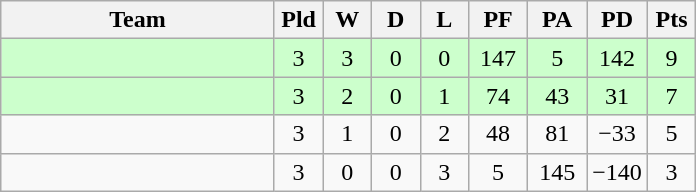<table class="wikitable" style="text-align:center;">
<tr>
<th width=175>Team</th>
<th width=25 abbr="Played">Pld</th>
<th width=25 abbr="Won">W</th>
<th width=25 abbr="Drawn">D</th>
<th width=25 abbr="Lost">L</th>
<th width=32 abbr="Points for">PF</th>
<th width=32 abbr="Points against">PA</th>
<th width=32 abbr="Points difference">PD</th>
<th width=25 abbr="Points">Pts</th>
</tr>
<tr bgcolor="#ccffcc">
<td align=left></td>
<td>3</td>
<td>3</td>
<td>0</td>
<td>0</td>
<td>147</td>
<td>5</td>
<td>142</td>
<td>9</td>
</tr>
<tr bgcolor="#ccffcc">
<td align=left></td>
<td>3</td>
<td>2</td>
<td>0</td>
<td>1</td>
<td>74</td>
<td>43</td>
<td>31</td>
<td>7</td>
</tr>
<tr>
<td align=left></td>
<td>3</td>
<td>1</td>
<td>0</td>
<td>2</td>
<td>48</td>
<td>81</td>
<td>−33</td>
<td>5</td>
</tr>
<tr>
<td align=left></td>
<td>3</td>
<td>0</td>
<td>0</td>
<td>3</td>
<td>5</td>
<td>145</td>
<td>−140</td>
<td>3</td>
</tr>
</table>
